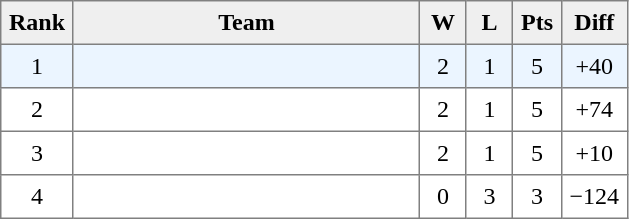<table style=border-collapse:collapse border=1 cellspacing=0 cellpadding=5>
<tr align=center bgcolor=#efefef>
<th width=20>Rank</th>
<th width=220>Team</th>
<th width=20>W</th>
<th width=20>L</th>
<th width=20>Pts</th>
<th width=25>Diff</th>
</tr>
<tr align=center bgcolor=#EBF5FF>
<td>1</td>
<td align=left></td>
<td>2</td>
<td>1</td>
<td>5</td>
<td>+40</td>
</tr>
<tr align=center>
<td>2</td>
<td align=left></td>
<td>2</td>
<td>1</td>
<td>5</td>
<td>+74</td>
</tr>
<tr align=center>
<td>3</td>
<td align=left></td>
<td>2</td>
<td>1</td>
<td>5</td>
<td>+10</td>
</tr>
<tr align=center>
<td>4</td>
<td align=left></td>
<td>0</td>
<td>3</td>
<td>3</td>
<td>−124</td>
</tr>
</table>
